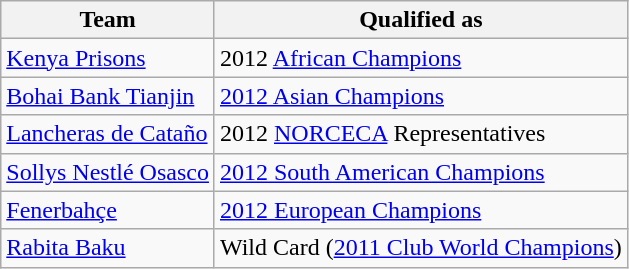<table class="wikitable">
<tr>
<th>Team</th>
<th>Qualified as</th>
</tr>
<tr>
<td> <a href='#'>Kenya Prisons</a></td>
<td>2012 <a href='#'>African Champions</a></td>
</tr>
<tr>
<td> <a href='#'>Bohai Bank Tianjin</a></td>
<td><a href='#'>2012 Asian Champions</a></td>
</tr>
<tr>
<td> <a href='#'>Lancheras de Cataño</a></td>
<td>2012 <a href='#'>NORCECA</a> Representatives</td>
</tr>
<tr>
<td> <a href='#'>Sollys Nestlé Osasco</a></td>
<td><a href='#'>2012 South American Champions</a></td>
</tr>
<tr>
<td> <a href='#'>Fenerbahçe</a></td>
<td><a href='#'>2012 European Champions</a></td>
</tr>
<tr>
<td> <a href='#'>Rabita Baku</a></td>
<td>Wild Card (<a href='#'>2011 Club World Champions</a>)</td>
</tr>
</table>
